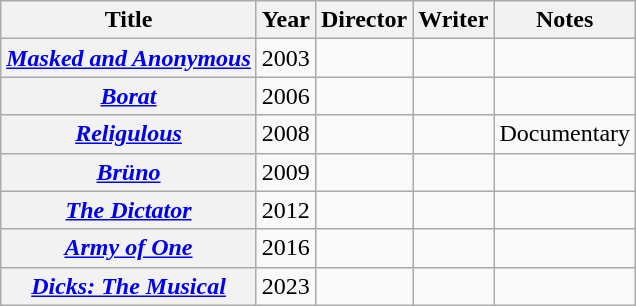<table class="wikitable sortable plainrowheaders">
<tr>
<th>Title</th>
<th>Year</th>
<th>Director</th>
<th>Writer</th>
<th>Notes</th>
</tr>
<tr>
<th scope="row"><em><a href='#'>Masked and Anonymous</a></em></th>
<td>2003</td>
<td></td>
<td></td>
<td></td>
</tr>
<tr>
<th scope="row"><em><a href='#'>Borat</a></em></th>
<td>2006</td>
<td></td>
<td></td>
<td></td>
</tr>
<tr>
<th scope="row"><em><a href='#'>Religulous</a></em></th>
<td>2008</td>
<td></td>
<td></td>
<td>Documentary</td>
</tr>
<tr>
<th scope="row"><em><a href='#'>Brüno</a></em></th>
<td>2009</td>
<td></td>
<td></td>
<td></td>
</tr>
<tr>
<th scope="row"><em><a href='#'>The Dictator</a></em></th>
<td>2012</td>
<td></td>
<td></td>
<td></td>
</tr>
<tr>
<th scope="row"><em><a href='#'>Army of One</a></em></th>
<td>2016</td>
<td></td>
<td></td>
<td></td>
</tr>
<tr>
<th scope="row"><em><a href='#'>Dicks: The Musical</a></em></th>
<td>2023</td>
<td></td>
<td></td>
<td></td>
</tr>
</table>
